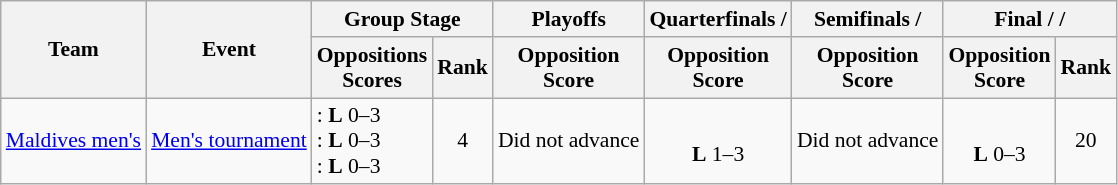<table class=wikitable style="font-size:90%; text-align:center;">
<tr>
<th rowspan=2>Team</th>
<th rowspan=2>Event</th>
<th colspan=2>Group Stage</th>
<th>Playoffs</th>
<th>Quarterfinals / </th>
<th>Semifinals / </th>
<th colspan=2>Final /  / </th>
</tr>
<tr>
<th>Oppositions<br>Scores</th>
<th>Rank</th>
<th>Opposition<br>Score</th>
<th>Opposition<br>Score</th>
<th>Opposition<br>Score</th>
<th>Opposition<br>Score</th>
<th>Rank</th>
</tr>
<tr>
<td align=left><a href='#'>Maldives men's</a></td>
<td align=left><a href='#'>Men's tournament</a></td>
<td align=left>: <strong>L</strong> 0–3<br>: <strong>L</strong> 0–3<br>: <strong>L</strong> 0–3</td>
<td>4</td>
<td>Did not advance</td>
<td><br><strong>L</strong> 1–3</td>
<td>Did not advance</td>
<td><br><strong>L</strong> 0–3</td>
<td>20</td>
</tr>
</table>
